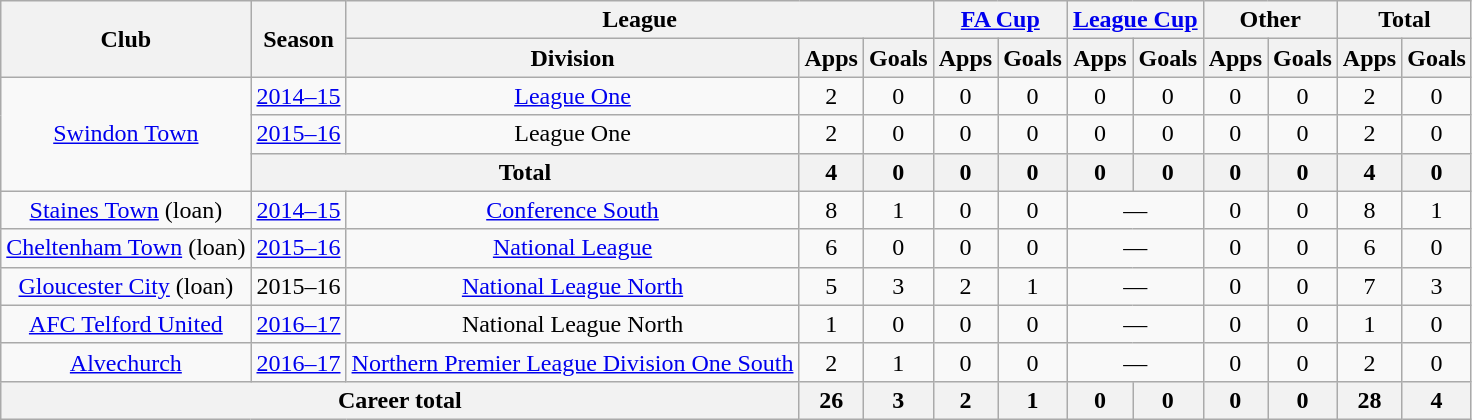<table class="wikitable" style="text-align: center;">
<tr>
<th rowspan="2">Club</th>
<th rowspan="2">Season</th>
<th colspan="3">League</th>
<th colspan="2"><a href='#'>FA Cup</a></th>
<th colspan="2"><a href='#'>League Cup</a></th>
<th colspan="2">Other</th>
<th colspan="2">Total</th>
</tr>
<tr>
<th>Division</th>
<th>Apps</th>
<th>Goals</th>
<th>Apps</th>
<th>Goals</th>
<th>Apps</th>
<th>Goals</th>
<th>Apps</th>
<th>Goals</th>
<th>Apps</th>
<th>Goals</th>
</tr>
<tr>
<td rowspan="3" valign="center"><a href='#'>Swindon Town</a></td>
<td><a href='#'>2014–15</a></td>
<td><a href='#'>League One</a></td>
<td>2</td>
<td>0</td>
<td>0</td>
<td>0</td>
<td>0</td>
<td>0</td>
<td>0</td>
<td>0</td>
<td>2</td>
<td>0</td>
</tr>
<tr>
<td><a href='#'>2015–16</a></td>
<td>League One</td>
<td>2</td>
<td>0</td>
<td>0</td>
<td>0</td>
<td>0</td>
<td>0</td>
<td>0</td>
<td>0</td>
<td>2</td>
<td>0</td>
</tr>
<tr>
<th colspan="2">Total</th>
<th>4</th>
<th>0</th>
<th>0</th>
<th>0</th>
<th>0</th>
<th>0</th>
<th>0</th>
<th>0</th>
<th>4</th>
<th>0</th>
</tr>
<tr>
<td rowspan="1" valign="center"><a href='#'>Staines Town</a> (loan)</td>
<td><a href='#'>2014–15</a></td>
<td><a href='#'>Conference South</a></td>
<td>8</td>
<td>1</td>
<td>0</td>
<td>0</td>
<td colspan="2">—</td>
<td>0</td>
<td>0</td>
<td>8</td>
<td>1</td>
</tr>
<tr>
<td rowspan="1" valign="center"><a href='#'>Cheltenham Town</a> (loan)</td>
<td><a href='#'>2015–16</a></td>
<td><a href='#'>National League</a></td>
<td>6</td>
<td>0</td>
<td>0</td>
<td>0</td>
<td colspan="2">—</td>
<td>0</td>
<td>0</td>
<td>6</td>
<td>0</td>
</tr>
<tr>
<td rowspan="1" valign="center"><a href='#'>Gloucester City</a> (loan)</td>
<td>2015–16</td>
<td><a href='#'>National League North</a></td>
<td>5</td>
<td>3</td>
<td>2</td>
<td>1</td>
<td colspan="2">—</td>
<td>0</td>
<td>0</td>
<td>7</td>
<td>3</td>
</tr>
<tr>
<td rowspan="1" valign="center"><a href='#'>AFC Telford United</a></td>
<td><a href='#'>2016–17</a></td>
<td>National League North</td>
<td>1</td>
<td>0</td>
<td>0</td>
<td>0</td>
<td colspan="2">—</td>
<td>0</td>
<td>0</td>
<td>1</td>
<td>0</td>
</tr>
<tr>
<td rowspan="1" valign="center"><a href='#'>Alvechurch</a></td>
<td><a href='#'>2016–17</a></td>
<td><a href='#'>Northern Premier League Division One South</a></td>
<td>2</td>
<td>1</td>
<td>0</td>
<td>0</td>
<td colspan="2">—</td>
<td>0</td>
<td>0</td>
<td>2</td>
<td>0</td>
</tr>
<tr>
<th colspan="3">Career total</th>
<th>26</th>
<th>3</th>
<th>2</th>
<th>1</th>
<th>0</th>
<th>0</th>
<th>0</th>
<th>0</th>
<th>28</th>
<th>4</th>
</tr>
</table>
